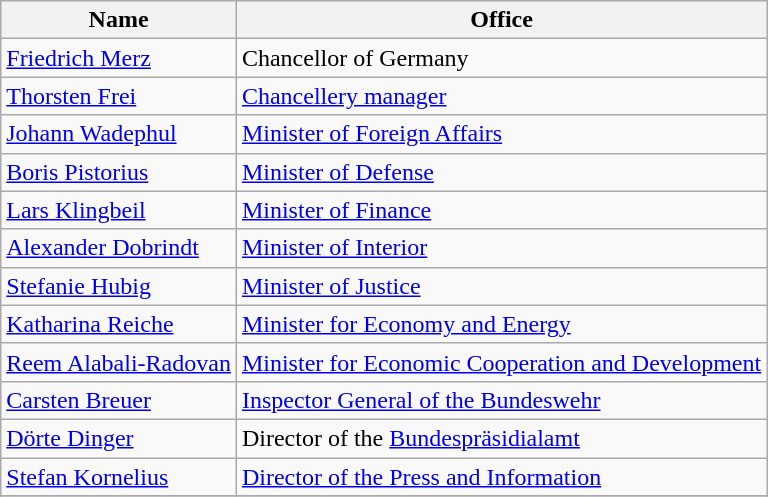<table Ständige Mitglieder (Stand Mai 2012)| class="wikitable">
<tr>
<th>Name</th>
<th>Office</th>
</tr>
<tr>
<td><a href='#'>Friedrich Merz</a></td>
<td>Chancellor of Germany</td>
</tr>
<tr>
<td><a href='#'>Thorsten Frei</a></td>
<td><a href='#'>Chancellery manager</a></td>
</tr>
<tr>
<td><a href='#'>Johann Wadephul</a></td>
<td><a href='#'>Minister of Foreign Affairs</a></td>
</tr>
<tr>
<td><a href='#'>Boris Pistorius</a></td>
<td><a href='#'>Minister of Defense</a></td>
</tr>
<tr>
<td><a href='#'>Lars Klingbeil</a></td>
<td><a href='#'>Minister of Finance</a></td>
</tr>
<tr>
<td><a href='#'>Alexander Dobrindt</a></td>
<td><a href='#'>Minister of Interior</a></td>
</tr>
<tr>
<td><a href='#'>Stefanie Hubig</a></td>
<td><a href='#'>Minister of Justice</a></td>
</tr>
<tr>
<td><a href='#'>Katharina Reiche</a></td>
<td><a href='#'>Minister for Economy and Energy</a></td>
</tr>
<tr>
<td><a href='#'>Reem Alabali-Radovan</a></td>
<td><a href='#'>Minister for Economic Cooperation and Development</a></td>
</tr>
<tr>
<td><a href='#'>Carsten Breuer</a></td>
<td><a href='#'>Inspector General of the Bundeswehr</a></td>
</tr>
<tr>
<td><a href='#'>Dörte Dinger</a></td>
<td>Director of the <a href='#'>Bundespräsidialamt</a></td>
</tr>
<tr>
<td><a href='#'>Stefan Kornelius</a></td>
<td><a href='#'>Director of the Press and Information</a></td>
</tr>
<tr>
</tr>
</table>
